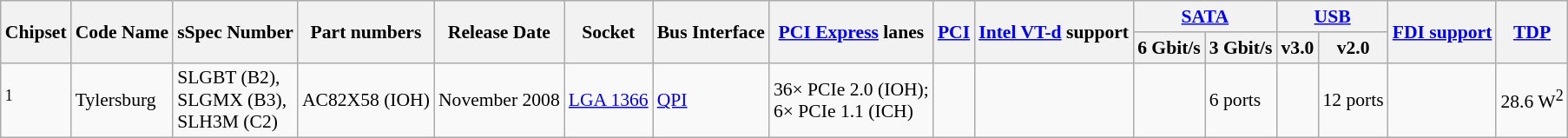<table class="wikitable" style="font-size: 90%">
<tr>
<th rowspan="2">Chipset</th>
<th rowspan="2">Code Name</th>
<th rowspan="2">sSpec Number</th>
<th rowspan="2">Part numbers</th>
<th rowspan="2">Release Date</th>
<th rowspan="2">Socket</th>
<th rowspan="2">Bus Interface</th>
<th rowspan="2"><a href='#'>PCI Express</a> lanes</th>
<th rowspan="2"><a href='#'>PCI</a></th>
<th rowspan="2"><a href='#'>Intel VT-d</a> support</th>
<th colspan="2"><a href='#'>SATA</a></th>
<th colspan="2"><a href='#'>USB</a></th>
<th rowspan="2"><a href='#'>FDI support</a></th>
<th rowspan="2"><a href='#'>TDP</a></th>
</tr>
<tr>
<th>6 Gbit/s</th>
<th>3 Gbit/s</th>
<th>v3.0</th>
<th>v2.0</th>
</tr>
<tr>
<td><strong></strong><sup>1</sup></td>
<td>Tylersburg</td>
<td>SLGBT (B2),<br>SLGMX (B3),<br>SLH3M (C2)</td>
<td>AC82X58 (IOH)</td>
<td>November 2008</td>
<td><a href='#'>LGA 1366</a></td>
<td><a href='#'>QPI</a></td>
<td>36× PCIe 2.0 (IOH);<br>6× PCIe 1.1 (ICH)</td>
<td></td>
<td></td>
<td></td>
<td>6 ports</td>
<td></td>
<td>12 ports</td>
<td></td>
<td>28.6 W<sup>2</sup></td>
</tr>
</table>
